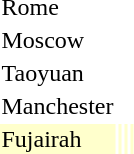<table>
<tr>
<td rowspan=2>Rome</td>
<td rowspan=2></td>
<td rowspan=2></td>
<td></td>
</tr>
<tr>
<td></td>
</tr>
<tr>
<td rowspan=2>Moscow</td>
<td rowspan=2></td>
<td rowspan=2></td>
<td></td>
</tr>
<tr>
<td></td>
</tr>
<tr>
<td rowspan=2>Taoyuan</td>
<td rowspan=2></td>
<td rowspan=2></td>
<td></td>
</tr>
<tr>
<td></td>
</tr>
<tr>
<td rowspan=2>Manchester</td>
<td rowspan=2></td>
<td rowspan=2></td>
<td></td>
</tr>
<tr>
<td></td>
</tr>
<tr bgcolor=ffffcc>
<td>Fujairah</td>
<td></td>
<td></td>
<td></td>
</tr>
</table>
